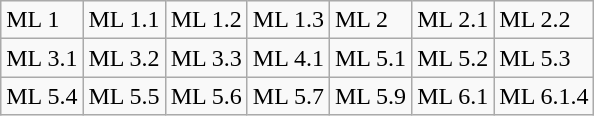<table class="wikitable">
<tr>
<td>ML 1</td>
<td>ML 1.1</td>
<td>ML 1.2</td>
<td>ML 1.3</td>
<td>ML 2</td>
<td>ML 2.1</td>
<td>ML 2.2</td>
</tr>
<tr>
<td>ML 3.1</td>
<td>ML 3.2</td>
<td>ML 3.3</td>
<td>ML 4.1</td>
<td>ML 5.1</td>
<td>ML 5.2</td>
<td>ML 5.3</td>
</tr>
<tr>
<td>ML 5.4</td>
<td>ML 5.5</td>
<td>ML 5.6</td>
<td>ML 5.7</td>
<td>ML 5.9</td>
<td>ML 6.1</td>
<td>ML 6.1.4</td>
</tr>
</table>
